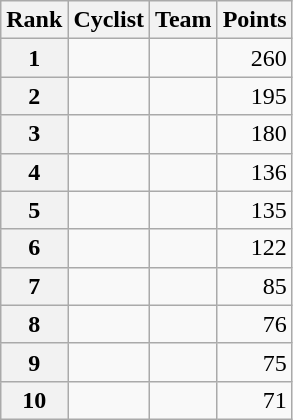<table class=wikitable>
<tr>
<th scope="col">Rank</th>
<th scope="col">Cyclist</th>
<th scope="col">Team</th>
<th scope="col">Points</th>
</tr>
<tr>
<th scope="row">1</th>
<td></td>
<td></td>
<td style="text-align:right;">260</td>
</tr>
<tr>
<th scope="row">2</th>
<td></td>
<td></td>
<td style="text-align:right;">195</td>
</tr>
<tr>
<th scope="row">3</th>
<td></td>
<td></td>
<td style="text-align:right;">180</td>
</tr>
<tr>
<th scope="row">4</th>
<td></td>
<td></td>
<td style="text-align:right;">136</td>
</tr>
<tr>
<th scope="row">5</th>
<td></td>
<td></td>
<td style="text-align:right;">135</td>
</tr>
<tr>
<th scope="row">6</th>
<td></td>
<td></td>
<td style="text-align:right;">122</td>
</tr>
<tr>
<th scope="row">7</th>
<td></td>
<td></td>
<td style="text-align:right;">85</td>
</tr>
<tr>
<th scope="row">8</th>
<td></td>
<td></td>
<td style="text-align:right;">76</td>
</tr>
<tr>
<th scope="row">9</th>
<td></td>
<td></td>
<td style="text-align:right;">75</td>
</tr>
<tr>
<th scope="row">10</th>
<td></td>
<td></td>
<td style="text-align:right;">71</td>
</tr>
</table>
